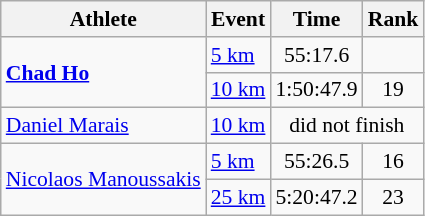<table class="wikitable" style="font-size:90%;">
<tr>
<th>Athlete</th>
<th>Event</th>
<th>Time</th>
<th>Rank</th>
</tr>
<tr align=center>
<td align=left rowspan=2><strong><a href='#'>Chad Ho</a></strong></td>
<td align=left><a href='#'>5 km</a></td>
<td>55:17.6</td>
<td></td>
</tr>
<tr align=center>
<td align=left><a href='#'>10 km</a></td>
<td>1:50:47.9</td>
<td>19</td>
</tr>
<tr align=center>
<td align=left><a href='#'>Daniel Marais</a></td>
<td align=left><a href='#'>10 km</a></td>
<td colspan=2>did not finish</td>
</tr>
<tr align=center>
<td align=left rowspan=2><a href='#'>Nicolaos Manoussakis</a></td>
<td align=left><a href='#'>5 km</a></td>
<td>55:26.5</td>
<td>16</td>
</tr>
<tr align=center>
<td align=left><a href='#'>25 km</a></td>
<td>5:20:47.2</td>
<td>23</td>
</tr>
</table>
